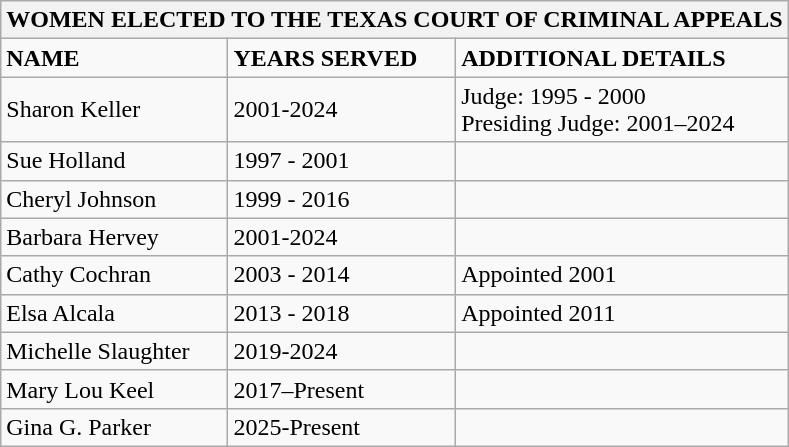<table class="wikitable">
<tr>
<th colspan="3">WOMEN ELECTED TO THE TEXAS COURT OF CRIMINAL APPEALS</th>
</tr>
<tr>
<td><strong>NAME</strong></td>
<td><strong>YEARS SERVED</strong></td>
<td><strong>ADDITIONAL DETAILS</strong></td>
</tr>
<tr>
<td>Sharon Keller</td>
<td>2001-2024</td>
<td>Judge: 1995 - 2000<br>Presiding Judge: 2001–2024</td>
</tr>
<tr>
<td>Sue Holland</td>
<td>1997 - 2001</td>
<td></td>
</tr>
<tr>
<td>Cheryl Johnson</td>
<td>1999 - 2016</td>
<td></td>
</tr>
<tr>
<td>Barbara Hervey</td>
<td>2001-2024</td>
<td></td>
</tr>
<tr>
<td>Cathy Cochran</td>
<td>2003 - 2014</td>
<td>Appointed 2001</td>
</tr>
<tr>
<td>Elsa Alcala</td>
<td>2013 - 2018</td>
<td>Appointed 2011</td>
</tr>
<tr>
<td>Michelle Slaughter</td>
<td>2019-2024</td>
<td></td>
</tr>
<tr>
<td>Mary Lou Keel</td>
<td>2017–Present</td>
<td></td>
</tr>
<tr>
<td>Gina G. Parker</td>
<td>2025-Present</td>
<td></td>
</tr>
</table>
